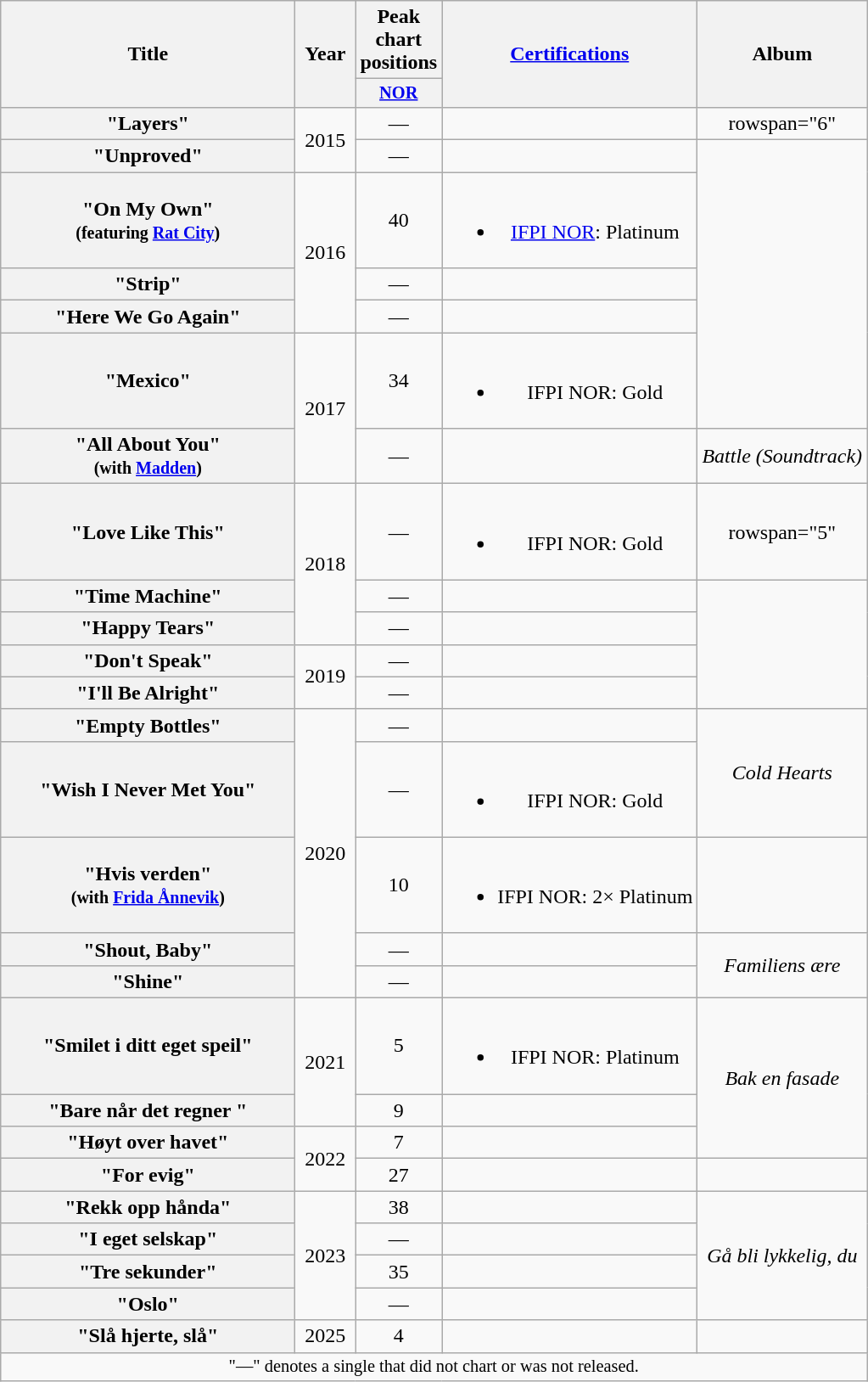<table class="wikitable plainrowheaders" style="text-align:center;">
<tr>
<th scope="col" rowspan="2" style="width:14em;">Title</th>
<th scope="col" rowspan="2" style="width:2.5em;">Year</th>
<th scope="col" colspan="1">Peak chart positions</th>
<th scope="col" rowspan="2"><a href='#'>Certifications</a></th>
<th scope="col" rowspan="2">Album</th>
</tr>
<tr>
<th scope="col" style="width:3.5em;font-size:85%"><a href='#'>NOR</a><br></th>
</tr>
<tr>
<th scope="row">"Layers"</th>
<td rowspan="2">2015</td>
<td>—</td>
<td></td>
<td>rowspan="6" </td>
</tr>
<tr>
<th scope="row">"Unproved"</th>
<td>—</td>
<td></td>
</tr>
<tr>
<th scope="row">"On My Own"<br><small>(featuring <a href='#'>Rat City</a>)</small></th>
<td rowspan="3">2016</td>
<td>40<br></td>
<td><br><ul><li><a href='#'>IFPI NOR</a>: Platinum</li></ul></td>
</tr>
<tr>
<th scope="row">"Strip"</th>
<td>—</td>
<td></td>
</tr>
<tr>
<th scope="row">"Here We Go Again"</th>
<td>—</td>
<td></td>
</tr>
<tr>
<th scope="row">"Mexico"</th>
<td rowspan="2">2017</td>
<td>34<br></td>
<td><br><ul><li>IFPI NOR: Gold</li></ul></td>
</tr>
<tr>
<th scope="row">"All About You"<br><small>(with <a href='#'>Madden</a>)</small></th>
<td>—</td>
<td></td>
<td><em>Battle (Soundtrack)</em></td>
</tr>
<tr>
<th scope="row">"Love Like This"</th>
<td rowspan="3">2018</td>
<td>—</td>
<td><br><ul><li>IFPI NOR: Gold</li></ul></td>
<td>rowspan="5" </td>
</tr>
<tr>
<th scope="row">"Time Machine"</th>
<td>—</td>
<td></td>
</tr>
<tr>
<th scope="row">"Happy Tears"</th>
<td>—</td>
<td></td>
</tr>
<tr>
<th scope="row">"Don't Speak"</th>
<td rowspan="2">2019</td>
<td>—</td>
<td></td>
</tr>
<tr>
<th scope="row">"I'll Be Alright"</th>
<td>—</td>
<td></td>
</tr>
<tr>
<th scope="row">"Empty Bottles"</th>
<td rowspan="5">2020</td>
<td>—</td>
<td></td>
<td rowspan="2"><em>Cold Hearts</em></td>
</tr>
<tr>
<th scope="row">"Wish I Never Met You"</th>
<td>—</td>
<td><br><ul><li>IFPI NOR: Gold</li></ul></td>
</tr>
<tr>
<th scope="row">"Hvis verden"<br><small>(with <a href='#'>Frida Ånnevik</a>)</small></th>
<td>10<br></td>
<td><br><ul><li>IFPI NOR: 2× Platinum</li></ul></td>
<td></td>
</tr>
<tr>
<th scope="row">"Shout, Baby"</th>
<td>—</td>
<td></td>
<td rowspan="2"><em>Familiens ære</em></td>
</tr>
<tr>
<th scope="row">"Shine"</th>
<td>—</td>
<td></td>
</tr>
<tr>
<th scope="row">"Smilet i ditt eget speil"</th>
<td rowspan="2">2021</td>
<td>5<br></td>
<td><br><ul><li>IFPI NOR: Platinum</li></ul></td>
<td rowspan="3"><em>Bak en fasade</em></td>
</tr>
<tr>
<th scope="row">"Bare når det regner "</th>
<td>9<br></td>
<td></td>
</tr>
<tr>
<th scope="row">"Høyt over havet"</th>
<td rowspan="2">2022</td>
<td>7<br></td>
<td></td>
</tr>
<tr>
<th scope="row">"For evig"</th>
<td>27<br></td>
<td></td>
<td></td>
</tr>
<tr>
<th scope="row">"Rekk opp hånda"</th>
<td rowspan="4">2023</td>
<td>38<br></td>
<td></td>
<td rowspan="4"><em>Gå bli lykkelig, du</em></td>
</tr>
<tr>
<th scope="row">"I eget selskap"</th>
<td>—</td>
<td></td>
</tr>
<tr>
<th scope="row">"Tre sekunder"</th>
<td>35<br></td>
<td></td>
</tr>
<tr>
<th scope="row">"Oslo"</th>
<td>—</td>
<td></td>
</tr>
<tr>
<th scope="row">"Slå hjerte, slå"</th>
<td>2025</td>
<td>4<br></td>
<td></td>
<td></td>
</tr>
<tr>
<td colspan="5" style="font-size:85%">"—" denotes a single that did not chart or was not released.</td>
</tr>
</table>
